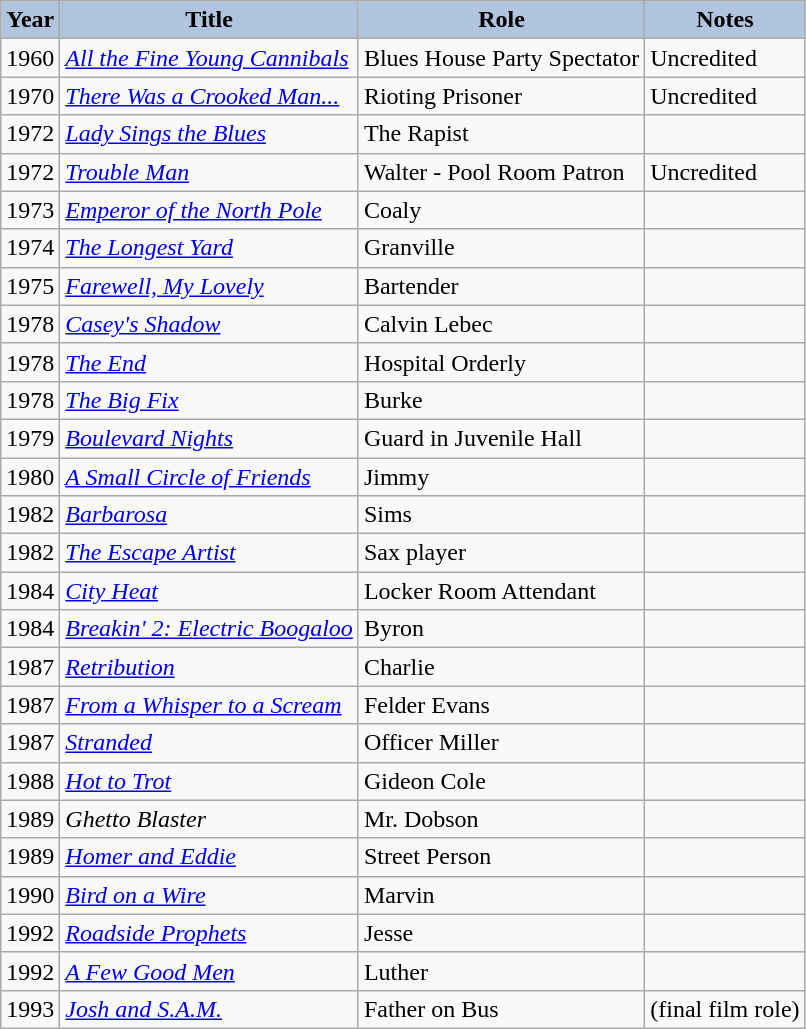<table class="wikitable" style="font-size:100%;">
<tr>
<th style="background:#B0C4DE;">Year</th>
<th style="background:#B0C4DE;">Title</th>
<th style="background:#B0C4DE;">Role</th>
<th style="background:#B0C4DE;">Notes</th>
</tr>
<tr>
<td>1960</td>
<td><em><a href='#'>All the Fine Young Cannibals</a></em></td>
<td>Blues House Party Spectator</td>
<td>Uncredited</td>
</tr>
<tr>
<td>1970</td>
<td><em><a href='#'>There Was a Crooked Man...</a></em></td>
<td>Rioting Prisoner</td>
<td>Uncredited</td>
</tr>
<tr>
<td>1972</td>
<td><em><a href='#'>Lady Sings the Blues</a></em></td>
<td>The Rapist</td>
<td></td>
</tr>
<tr>
<td>1972</td>
<td><em><a href='#'>Trouble Man</a></em></td>
<td>Walter - Pool Room Patron</td>
<td>Uncredited</td>
</tr>
<tr>
<td>1973</td>
<td><em><a href='#'>Emperor of the North Pole</a></em></td>
<td>Coaly</td>
<td></td>
</tr>
<tr>
<td>1974</td>
<td><em><a href='#'>The Longest Yard</a></em></td>
<td>Granville</td>
<td></td>
</tr>
<tr>
<td>1975</td>
<td><em><a href='#'>Farewell, My Lovely</a></em></td>
<td>Bartender</td>
<td></td>
</tr>
<tr>
<td>1978</td>
<td><em><a href='#'>Casey's Shadow</a></em></td>
<td>Calvin Lebec</td>
<td></td>
</tr>
<tr>
<td>1978</td>
<td><em><a href='#'>The End</a></em></td>
<td>Hospital Orderly</td>
<td></td>
</tr>
<tr>
<td>1978</td>
<td><em><a href='#'>The Big Fix</a></em></td>
<td>Burke</td>
<td></td>
</tr>
<tr>
<td>1979</td>
<td><em><a href='#'>Boulevard Nights</a></em></td>
<td>Guard in Juvenile Hall</td>
<td></td>
</tr>
<tr>
<td>1980</td>
<td><em><a href='#'>A Small Circle of Friends</a></em></td>
<td>Jimmy</td>
<td></td>
</tr>
<tr>
<td>1982</td>
<td><em><a href='#'>Barbarosa</a></em></td>
<td>Sims</td>
<td></td>
</tr>
<tr>
<td>1982</td>
<td><em><a href='#'>The Escape Artist</a></em></td>
<td>Sax player</td>
<td></td>
</tr>
<tr>
<td>1984</td>
<td><em><a href='#'>City Heat</a></em></td>
<td>Locker Room Attendant</td>
<td></td>
</tr>
<tr>
<td>1984</td>
<td><em><a href='#'>Breakin' 2: Electric Boogaloo</a></em></td>
<td>Byron</td>
<td></td>
</tr>
<tr>
<td>1987</td>
<td><em><a href='#'>Retribution</a></em></td>
<td>Charlie</td>
<td></td>
</tr>
<tr>
<td>1987</td>
<td><em><a href='#'>From a Whisper to a Scream</a></em></td>
<td>Felder Evans</td>
<td></td>
</tr>
<tr>
<td>1987</td>
<td><em><a href='#'>Stranded</a></em></td>
<td>Officer Miller</td>
<td></td>
</tr>
<tr>
<td>1988</td>
<td><em><a href='#'>Hot to Trot</a></em></td>
<td>Gideon Cole</td>
<td></td>
</tr>
<tr>
<td>1989</td>
<td><em>Ghetto Blaster</em></td>
<td>Mr. Dobson</td>
<td></td>
</tr>
<tr>
<td>1989</td>
<td><em><a href='#'>Homer and Eddie</a></em></td>
<td>Street Person</td>
<td></td>
</tr>
<tr>
<td>1990</td>
<td><em><a href='#'>Bird on a Wire</a></em></td>
<td>Marvin</td>
<td></td>
</tr>
<tr>
<td>1992</td>
<td><em><a href='#'>Roadside Prophets</a></em></td>
<td>Jesse</td>
<td></td>
</tr>
<tr>
<td>1992</td>
<td><em><a href='#'>A Few Good Men</a></em></td>
<td>Luther</td>
<td></td>
</tr>
<tr>
<td>1993</td>
<td><em><a href='#'>Josh and S.A.M.</a></em></td>
<td>Father on Bus</td>
<td>(final film role)</td>
</tr>
</table>
